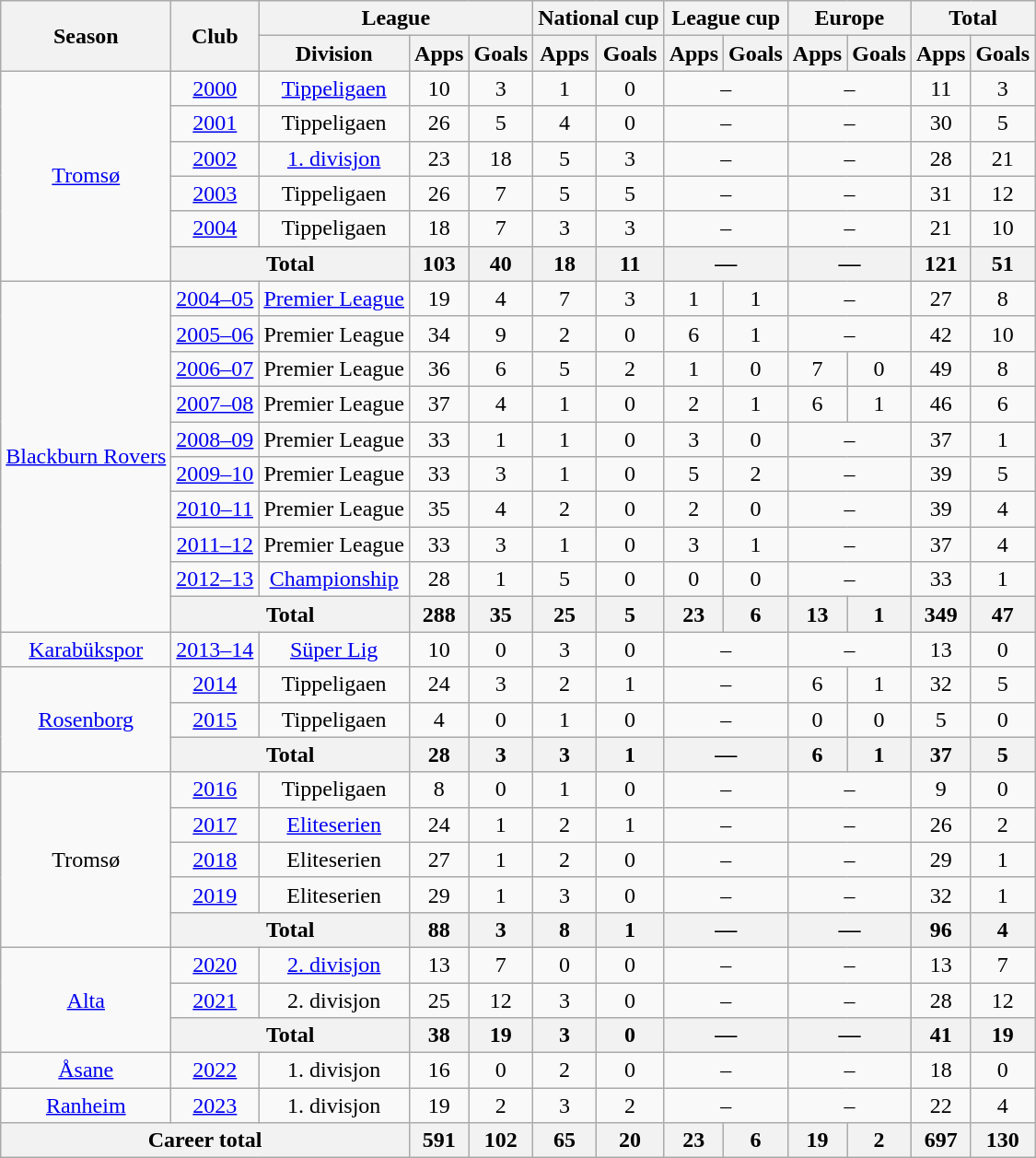<table class="wikitable" style="text-align:center">
<tr>
<th rowspan="2">Season</th>
<th rowspan="2">Club</th>
<th colspan="3">League</th>
<th colspan="2">National cup</th>
<th colspan="2">League cup</th>
<th colspan="2">Europe</th>
<th colspan="2">Total</th>
</tr>
<tr>
<th>Division</th>
<th>Apps</th>
<th>Goals</th>
<th>Apps</th>
<th>Goals</th>
<th>Apps</th>
<th>Goals</th>
<th>Apps</th>
<th>Goals</th>
<th>Apps</th>
<th>Goals</th>
</tr>
<tr>
<td rowspan="6"><a href='#'>Tromsø</a></td>
<td><a href='#'>2000</a></td>
<td><a href='#'>Tippeligaen</a></td>
<td>10</td>
<td>3</td>
<td>1</td>
<td>0</td>
<td colspan="2">–</td>
<td colspan="2">–</td>
<td>11</td>
<td>3</td>
</tr>
<tr>
<td><a href='#'>2001</a></td>
<td>Tippeligaen</td>
<td>26</td>
<td>5</td>
<td>4</td>
<td>0</td>
<td colspan="2">–</td>
<td colspan="2">–</td>
<td>30</td>
<td>5</td>
</tr>
<tr>
<td><a href='#'>2002</a></td>
<td><a href='#'>1. divisjon</a></td>
<td>23</td>
<td>18</td>
<td>5</td>
<td>3</td>
<td colspan="2">–</td>
<td colspan="2">–</td>
<td>28</td>
<td>21</td>
</tr>
<tr>
<td><a href='#'>2003</a></td>
<td>Tippeligaen</td>
<td>26</td>
<td>7</td>
<td>5</td>
<td>5</td>
<td colspan="2">–</td>
<td colspan="2">–</td>
<td>31</td>
<td>12</td>
</tr>
<tr>
<td><a href='#'>2004</a></td>
<td>Tippeligaen</td>
<td>18</td>
<td>7</td>
<td>3</td>
<td>3</td>
<td colspan="2">–</td>
<td colspan="2">–</td>
<td>21</td>
<td>10</td>
</tr>
<tr>
<th colspan="2">Total</th>
<th>103</th>
<th>40</th>
<th>18</th>
<th>11</th>
<th colspan="2">—</th>
<th colspan="2">—</th>
<th>121</th>
<th>51</th>
</tr>
<tr>
<td rowspan="10"><a href='#'>Blackburn Rovers</a></td>
<td><a href='#'>2004–05</a></td>
<td><a href='#'>Premier League</a></td>
<td>19</td>
<td>4</td>
<td>7</td>
<td>3</td>
<td>1</td>
<td>1</td>
<td colspan="2">–</td>
<td>27</td>
<td>8</td>
</tr>
<tr>
<td><a href='#'>2005–06</a></td>
<td>Premier League</td>
<td>34</td>
<td>9</td>
<td>2</td>
<td>0</td>
<td>6</td>
<td>1</td>
<td colspan="2">–</td>
<td>42</td>
<td>10</td>
</tr>
<tr>
<td><a href='#'>2006–07</a></td>
<td>Premier League</td>
<td>36</td>
<td>6</td>
<td>5</td>
<td>2</td>
<td>1</td>
<td>0</td>
<td>7</td>
<td>0</td>
<td>49</td>
<td>8</td>
</tr>
<tr>
<td><a href='#'>2007–08</a></td>
<td>Premier League</td>
<td>37</td>
<td>4</td>
<td>1</td>
<td>0</td>
<td>2</td>
<td>1</td>
<td>6</td>
<td>1</td>
<td>46</td>
<td>6</td>
</tr>
<tr>
<td><a href='#'>2008–09</a></td>
<td>Premier League</td>
<td>33</td>
<td>1</td>
<td>1</td>
<td>0</td>
<td>3</td>
<td>0</td>
<td colspan="2">–</td>
<td>37</td>
<td>1</td>
</tr>
<tr>
<td><a href='#'>2009–10</a></td>
<td>Premier League</td>
<td>33</td>
<td>3</td>
<td>1</td>
<td>0</td>
<td>5</td>
<td>2</td>
<td colspan="2">–</td>
<td>39</td>
<td>5</td>
</tr>
<tr>
<td><a href='#'>2010–11</a></td>
<td>Premier League</td>
<td>35</td>
<td>4</td>
<td>2</td>
<td>0</td>
<td>2</td>
<td>0</td>
<td colspan="2">–</td>
<td>39</td>
<td>4</td>
</tr>
<tr>
<td><a href='#'>2011–12</a></td>
<td>Premier League</td>
<td>33</td>
<td>3</td>
<td>1</td>
<td>0</td>
<td>3</td>
<td>1</td>
<td colspan="2">–</td>
<td>37</td>
<td>4</td>
</tr>
<tr>
<td><a href='#'>2012–13</a></td>
<td><a href='#'>Championship</a></td>
<td>28</td>
<td>1</td>
<td>5</td>
<td>0</td>
<td>0</td>
<td>0</td>
<td colspan="2">–</td>
<td>33</td>
<td>1</td>
</tr>
<tr>
<th colspan="2">Total</th>
<th>288</th>
<th>35</th>
<th>25</th>
<th>5</th>
<th>23</th>
<th>6</th>
<th>13</th>
<th>1</th>
<th>349</th>
<th>47</th>
</tr>
<tr>
<td><a href='#'>Karabükspor</a></td>
<td><a href='#'>2013–14</a></td>
<td><a href='#'>Süper Lig</a></td>
<td>10</td>
<td>0</td>
<td>3</td>
<td>0</td>
<td colspan="2">–</td>
<td colspan="2">–</td>
<td>13</td>
<td>0</td>
</tr>
<tr>
<td rowspan="3"><a href='#'>Rosenborg</a></td>
<td><a href='#'>2014</a></td>
<td>Tippeligaen</td>
<td>24</td>
<td>3</td>
<td>2</td>
<td>1</td>
<td colspan="2">–</td>
<td>6</td>
<td>1</td>
<td>32</td>
<td>5</td>
</tr>
<tr>
<td><a href='#'>2015</a></td>
<td>Tippeligaen</td>
<td>4</td>
<td>0</td>
<td>1</td>
<td>0</td>
<td colspan="2">–</td>
<td>0</td>
<td>0</td>
<td>5</td>
<td>0</td>
</tr>
<tr>
<th colspan="2">Total</th>
<th>28</th>
<th>3</th>
<th>3</th>
<th>1</th>
<th colspan="2">—</th>
<th>6</th>
<th>1</th>
<th>37</th>
<th>5</th>
</tr>
<tr>
<td rowspan="5">Tromsø</td>
<td><a href='#'>2016</a></td>
<td>Tippeligaen</td>
<td>8</td>
<td>0</td>
<td>1</td>
<td>0</td>
<td colspan="2">–</td>
<td colspan="2">–</td>
<td>9</td>
<td>0</td>
</tr>
<tr>
<td><a href='#'>2017</a></td>
<td><a href='#'>Eliteserien</a></td>
<td>24</td>
<td>1</td>
<td>2</td>
<td>1</td>
<td colspan="2">–</td>
<td colspan="2">–</td>
<td>26</td>
<td>2</td>
</tr>
<tr>
<td><a href='#'>2018</a></td>
<td>Eliteserien</td>
<td>27</td>
<td>1</td>
<td>2</td>
<td>0</td>
<td colspan="2">–</td>
<td colspan="2">–</td>
<td>29</td>
<td>1</td>
</tr>
<tr>
<td><a href='#'>2019</a></td>
<td>Eliteserien</td>
<td>29</td>
<td>1</td>
<td>3</td>
<td>0</td>
<td colspan="2">–</td>
<td colspan="2">–</td>
<td>32</td>
<td>1</td>
</tr>
<tr>
<th colspan="2">Total</th>
<th>88</th>
<th>3</th>
<th>8</th>
<th>1</th>
<th colspan="2">—</th>
<th colspan="2">—</th>
<th>96</th>
<th>4</th>
</tr>
<tr>
<td rowspan="3"><a href='#'>Alta</a></td>
<td><a href='#'>2020</a></td>
<td><a href='#'>2. divisjon</a></td>
<td>13</td>
<td>7</td>
<td>0</td>
<td>0</td>
<td colspan="2">–</td>
<td colspan="2">–</td>
<td>13</td>
<td>7</td>
</tr>
<tr>
<td><a href='#'>2021</a></td>
<td>2. divisjon</td>
<td>25</td>
<td>12</td>
<td>3</td>
<td>0</td>
<td colspan="2">–</td>
<td colspan="2">–</td>
<td>28</td>
<td>12</td>
</tr>
<tr>
<th colspan="2">Total</th>
<th>38</th>
<th>19</th>
<th>3</th>
<th>0</th>
<th colspan="2">—</th>
<th colspan="2">—</th>
<th>41</th>
<th>19</th>
</tr>
<tr>
<td><a href='#'>Åsane</a></td>
<td><a href='#'>2022</a></td>
<td>1. divisjon</td>
<td>16</td>
<td>0</td>
<td>2</td>
<td>0</td>
<td colspan="2">–</td>
<td colspan="2">–</td>
<td>18</td>
<td>0</td>
</tr>
<tr>
<td><a href='#'>Ranheim</a></td>
<td><a href='#'>2023</a></td>
<td>1. divisjon</td>
<td>19</td>
<td>2</td>
<td>3</td>
<td>2</td>
<td colspan="2">–</td>
<td colspan="2">–</td>
<td>22</td>
<td>4</td>
</tr>
<tr>
<th colspan="3">Career total</th>
<th>591</th>
<th>102</th>
<th>65</th>
<th>20</th>
<th>23</th>
<th>6</th>
<th>19</th>
<th>2</th>
<th>697</th>
<th>130</th>
</tr>
</table>
